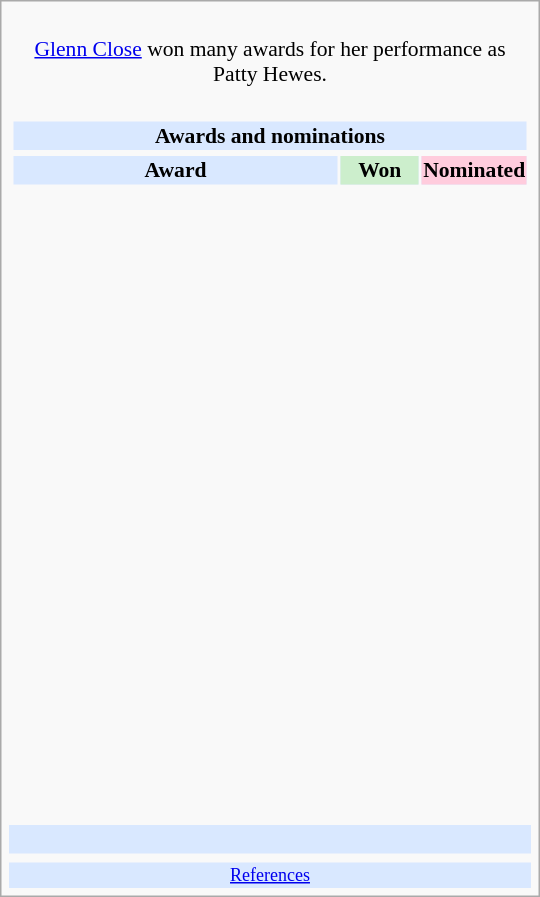<table class="infobox" style="width: 25em; text-align: left; font-size: 90%; vertical-align: middle;">
<tr>
<td colspan="3" style="text-align:center;"><br><a href='#'>Glenn Close</a> won many awards for her performance as Patty Hewes.</td>
</tr>
<tr>
<td colspan=3><br><table class="collapsible collapsed" width=100%>
<tr>
<th colspan=3 style="background-color: #D9E8FF; text-align: center;">Awards and nominations</th>
</tr>
<tr>
</tr>
<tr bgcolor=#D9E8FF>
<td style="text-align:center;"><strong>Award</strong></td>
<td style="text-align:center; background: #cceecc; text-size:0.9em" width=50><strong>Won</strong></td>
<td style="text-align:center; background: #ffccdd; text-size:0.9em" width=50><strong>Nominated</strong></td>
</tr>
<tr>
<td align="center"><br></td>
<td></td>
<td></td>
</tr>
<tr>
<td align="center"><br></td>
<td></td>
<td></td>
</tr>
<tr>
<td align="center"><br></td>
<td></td>
<td></td>
</tr>
<tr>
<td align="center"><br></td>
<td></td>
<td></td>
</tr>
<tr>
<td align="center"><br></td>
<td></td>
<td></td>
</tr>
<tr>
<td align="center"><br></td>
<td></td>
<td></td>
</tr>
<tr>
<td align="center"><br></td>
<td></td>
<td></td>
</tr>
<tr>
<td align="center"><br></td>
<td></td>
<td></td>
</tr>
<tr>
<td align="center"><br></td>
<td></td>
<td></td>
</tr>
<tr>
<td align="center"><br></td>
<td></td>
<td></td>
</tr>
<tr>
<td align="center"><br></td>
<td></td>
<td></td>
</tr>
<tr>
<td align="center"><br></td>
<td></td>
<td></td>
</tr>
<tr>
<td align="center"><br></td>
<td></td>
<td></td>
</tr>
<tr>
<td align="center"><br></td>
<td></td>
<td></td>
</tr>
<tr>
<td align="center"><br></td>
<td></td>
<td></td>
</tr>
<tr>
<td align="center"><br></td>
<td></td>
<td></td>
</tr>
<tr>
<td align="center"><br></td>
<td></td>
<td></td>
</tr>
<tr>
<td align="center"><br></td>
<td></td>
<td></td>
</tr>
<tr>
<td align="center"><br></td>
<td></td>
<td></td>
</tr>
<tr>
<td align="center"><br></td>
<td></td>
<td></td>
</tr>
<tr>
</tr>
</table>
</td>
</tr>
<tr bgcolor=#D9E8FF>
<td align="center" colspan="3"><br></td>
</tr>
<tr>
<td></td>
<td></td>
<td></td>
</tr>
<tr bgcolor=#D9E8FF>
<td colspan="3" style="font-size: smaller; text-align:center;"><a href='#'>References</a></td>
</tr>
</table>
